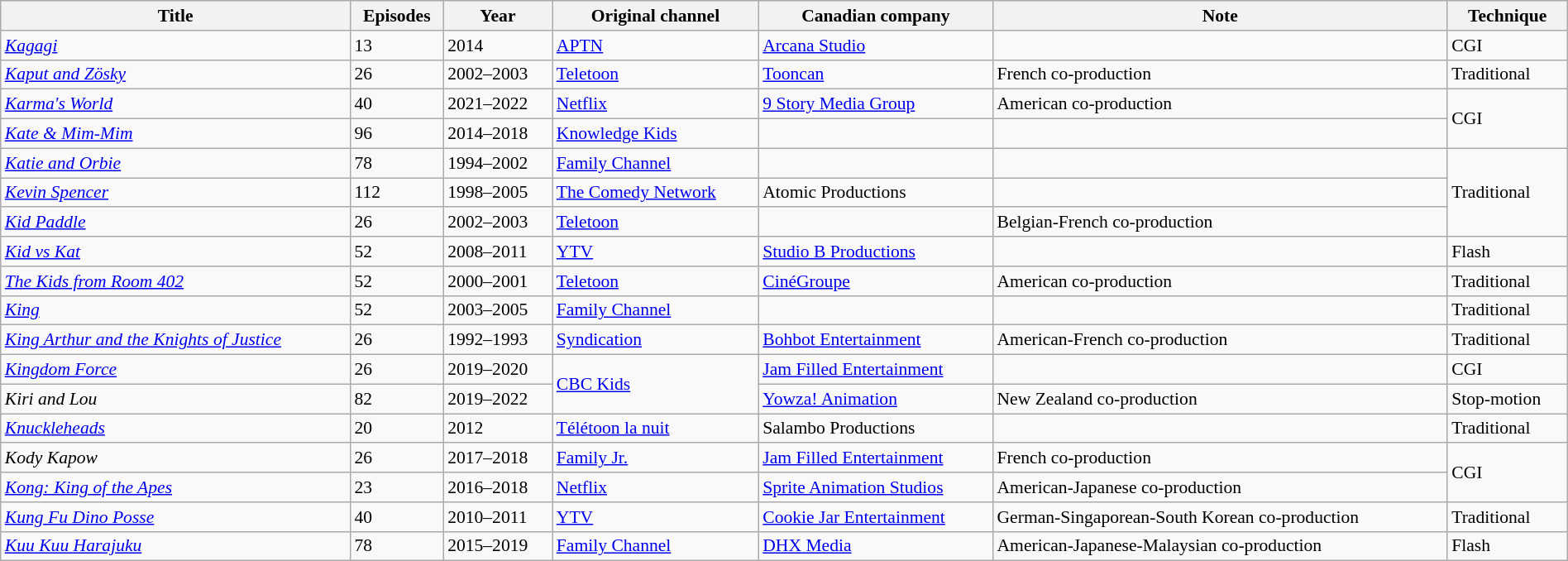<table class="wikitable sortable" style="text-align: left; font-size:90%; width:100%;">
<tr>
<th>Title</th>
<th>Episodes</th>
<th>Year</th>
<th>Original channel</th>
<th>Canadian company</th>
<th>Note</th>
<th>Technique</th>
</tr>
<tr>
<td><em><a href='#'>Kagagi</a></em></td>
<td>13</td>
<td>2014</td>
<td><a href='#'>APTN</a></td>
<td><a href='#'>Arcana Studio</a></td>
<td></td>
<td>CGI</td>
</tr>
<tr>
<td><em><a href='#'>Kaput and Zösky</a></em></td>
<td>26</td>
<td>2002–2003</td>
<td><a href='#'>Teletoon</a></td>
<td><a href='#'>Tooncan</a></td>
<td>French co-production</td>
<td>Traditional</td>
</tr>
<tr>
<td><em><a href='#'>Karma's World</a></em></td>
<td>40</td>
<td>2021–2022</td>
<td><a href='#'>Netflix</a></td>
<td><a href='#'>9 Story Media Group</a></td>
<td>American co-production</td>
<td rowspan="2">CGI</td>
</tr>
<tr>
<td><em><a href='#'>Kate & Mim-Mim</a></em></td>
<td>96</td>
<td>2014–2018</td>
<td><a href='#'>Knowledge Kids</a></td>
<td></td>
<td></td>
</tr>
<tr>
<td><em><a href='#'>Katie and Orbie</a></em></td>
<td>78</td>
<td>1994–2002</td>
<td><a href='#'>Family Channel</a></td>
<td></td>
<td></td>
<td rowspan="3">Traditional</td>
</tr>
<tr>
<td><em><a href='#'>Kevin Spencer</a></em></td>
<td>112</td>
<td>1998–2005</td>
<td><a href='#'>The Comedy Network</a></td>
<td>Atomic Productions</td>
<td></td>
</tr>
<tr>
<td><em><a href='#'>Kid Paddle</a></em></td>
<td>26</td>
<td>2002–2003</td>
<td><a href='#'>Teletoon</a></td>
<td></td>
<td>Belgian-French co-production</td>
</tr>
<tr>
<td><em><a href='#'>Kid vs Kat</a></em></td>
<td>52</td>
<td>2008–2011</td>
<td><a href='#'>YTV</a></td>
<td><a href='#'>Studio B Productions</a></td>
<td></td>
<td>Flash</td>
</tr>
<tr>
<td><em><a href='#'>The Kids from Room 402</a></em></td>
<td>52</td>
<td>2000–2001</td>
<td><a href='#'>Teletoon</a></td>
<td><a href='#'>CinéGroupe</a></td>
<td>American co-production</td>
<td>Traditional</td>
</tr>
<tr>
<td><em><a href='#'>King</a></em></td>
<td>52</td>
<td>2003–2005</td>
<td><a href='#'>Family Channel</a></td>
<td></td>
<td></td>
<td>Traditional</td>
</tr>
<tr>
<td><em><a href='#'>King Arthur and the Knights of Justice</a></em></td>
<td>26</td>
<td>1992–1993</td>
<td><a href='#'>Syndication</a></td>
<td><a href='#'>Bohbot Entertainment</a></td>
<td>American-French co-production</td>
<td>Traditional</td>
</tr>
<tr>
<td><em><a href='#'>Kingdom Force</a></em></td>
<td>26</td>
<td>2019–2020</td>
<td rowspan="2"><a href='#'>CBC Kids</a></td>
<td><a href='#'>Jam Filled Entertainment</a></td>
<td></td>
<td>CGI</td>
</tr>
<tr>
<td><em>Kiri and Lou</em></td>
<td>82</td>
<td>2019–2022</td>
<td><a href='#'>Yowza! Animation</a></td>
<td>New Zealand co-production</td>
<td>Stop-motion</td>
</tr>
<tr>
<td><em><a href='#'>Knuckleheads</a></em></td>
<td>20</td>
<td>2012</td>
<td><a href='#'>Télétoon la nuit</a></td>
<td>Salambo Productions</td>
<td></td>
<td>Traditional</td>
</tr>
<tr>
<td><em>Kody Kapow</em></td>
<td>26</td>
<td>2017–2018</td>
<td><a href='#'>Family Jr.</a></td>
<td><a href='#'>Jam Filled Entertainment</a></td>
<td>French co-production</td>
<td rowspan="2">CGI</td>
</tr>
<tr>
<td><em><a href='#'>Kong: King of the Apes</a></em></td>
<td>23</td>
<td>2016–2018</td>
<td><a href='#'>Netflix</a></td>
<td><a href='#'>Sprite Animation Studios</a></td>
<td>American-Japanese co-production</td>
</tr>
<tr>
<td><em><a href='#'>Kung Fu Dino Posse</a></em></td>
<td>40</td>
<td>2010–2011</td>
<td><a href='#'>YTV</a></td>
<td><a href='#'>Cookie Jar Entertainment</a></td>
<td>German-Singaporean-South Korean co-production</td>
<td>Traditional</td>
</tr>
<tr>
<td><em><a href='#'>Kuu Kuu Harajuku</a></em></td>
<td>78</td>
<td>2015–2019</td>
<td><a href='#'>Family Channel</a></td>
<td><a href='#'>DHX Media</a></td>
<td>American-Japanese-Malaysian co-production</td>
<td>Flash</td>
</tr>
</table>
